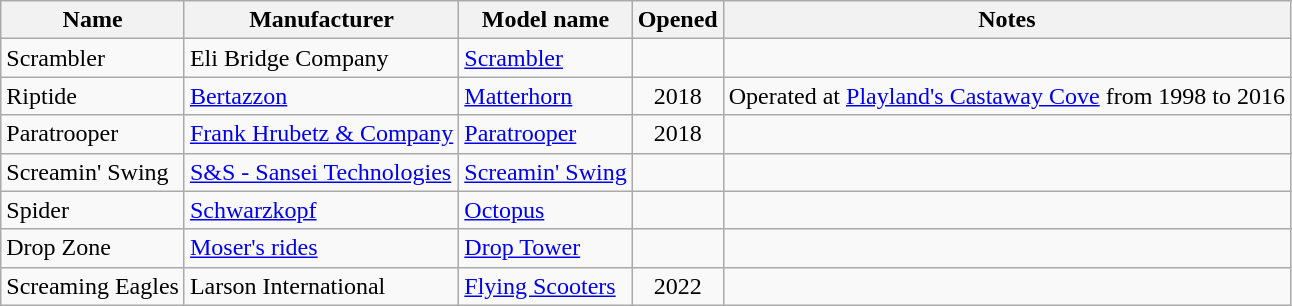<table class="wikitable sortable">
<tr>
<th>Name</th>
<th>Manufacturer</th>
<th>Model name</th>
<th>Opened</th>
<th>Notes</th>
</tr>
<tr>
<td>Scrambler</td>
<td>Eli Bridge Company</td>
<td><a href='#'>Scrambler</a></td>
<td align=center></td>
<td></td>
</tr>
<tr>
<td>Riptide</td>
<td><a href='#'>Bertazzon</a></td>
<td><a href='#'>Matterhorn</a></td>
<td align=center>2018</td>
<td>Operated at <a href='#'>Playland's Castaway Cove</a> from 1998 to 2016</td>
</tr>
<tr>
<td>Paratrooper</td>
<td><a href='#'>Frank Hrubetz & Company</a></td>
<td><a href='#'>Paratrooper</a></td>
<td align=center>2018</td>
<td></td>
</tr>
<tr>
<td>Screamin' Swing</td>
<td><a href='#'>S&S - Sansei Technologies</a></td>
<td><a href='#'>Screamin' Swing</a></td>
<td></td>
<td></td>
</tr>
<tr>
<td>Spider</td>
<td><a href='#'>Schwarzkopf</a></td>
<td><a href='#'>Octopus</a></td>
<td align=center></td>
<td></td>
</tr>
<tr>
<td>Drop Zone</td>
<td><a href='#'>Moser's rides</a></td>
<td><a href='#'>Drop Tower</a></td>
<td align=center></td>
<td></td>
</tr>
<tr>
<td>Screaming Eagles</td>
<td>Larson International</td>
<td><a href='#'>Flying Scooters</a></td>
<td align=center>2022</td>
<td></td>
</tr>
</table>
